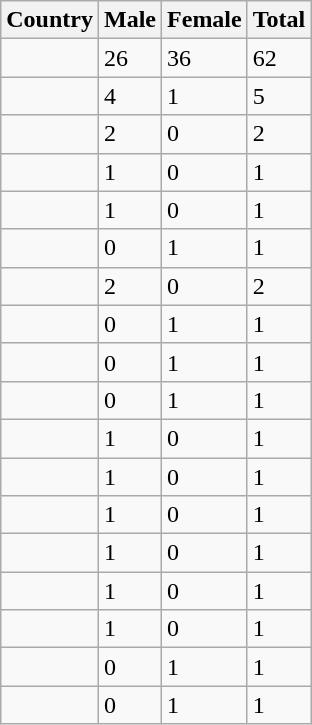<table class="wikitable sortable">
<tr>
<th>Country</th>
<th>Male</th>
<th>Female</th>
<th>Total</th>
</tr>
<tr>
<td></td>
<td>26</td>
<td>36</td>
<td>62</td>
</tr>
<tr>
<td></td>
<td>4</td>
<td>1</td>
<td>5</td>
</tr>
<tr>
<td></td>
<td>2</td>
<td>0</td>
<td>2</td>
</tr>
<tr>
<td></td>
<td>1</td>
<td>0</td>
<td>1</td>
</tr>
<tr>
<td></td>
<td>1</td>
<td>0</td>
<td>1</td>
</tr>
<tr>
<td></td>
<td>0</td>
<td>1</td>
<td>1</td>
</tr>
<tr>
<td></td>
<td>2</td>
<td>0</td>
<td>2</td>
</tr>
<tr>
<td></td>
<td>0</td>
<td>1</td>
<td>1</td>
</tr>
<tr>
<td></td>
<td>0</td>
<td>1</td>
<td>1</td>
</tr>
<tr>
<td></td>
<td>0</td>
<td>1</td>
<td>1</td>
</tr>
<tr>
<td></td>
<td>1</td>
<td>0</td>
<td>1</td>
</tr>
<tr>
<td></td>
<td>1</td>
<td>0</td>
<td>1</td>
</tr>
<tr>
<td></td>
<td>1</td>
<td>0</td>
<td>1</td>
</tr>
<tr>
<td></td>
<td>1</td>
<td>0</td>
<td>1</td>
</tr>
<tr>
<td></td>
<td>1</td>
<td>0</td>
<td>1</td>
</tr>
<tr>
<td></td>
<td>1</td>
<td>0</td>
<td>1</td>
</tr>
<tr>
<td></td>
<td>0</td>
<td>1</td>
<td>1</td>
</tr>
<tr>
<td></td>
<td>0</td>
<td>1</td>
<td>1</td>
</tr>
</table>
